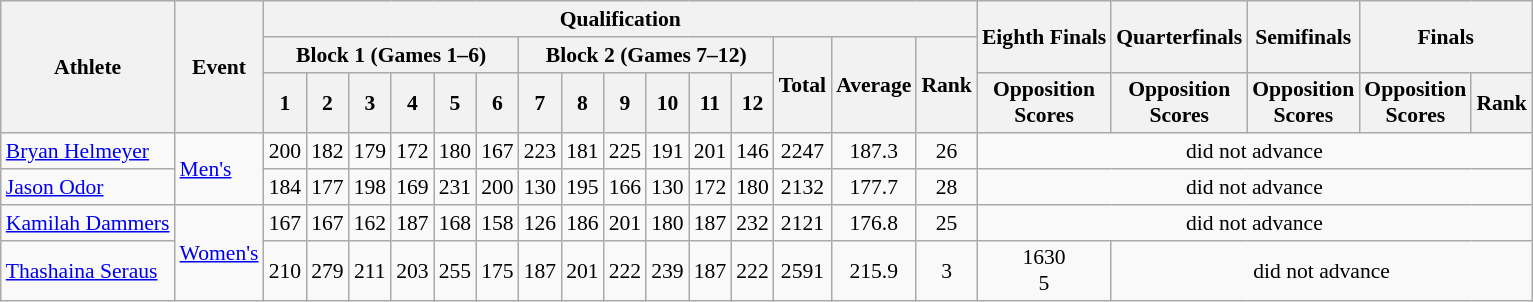<table class="wikitable" border="1" style="font-size:90%">
<tr>
<th rowspan=3>Athlete</th>
<th rowspan=3>Event</th>
<th colspan=15>Qualification</th>
<th rowspan=2>Eighth Finals</th>
<th rowspan=2>Quarterfinals</th>
<th rowspan=2>Semifinals</th>
<th rowspan=2 colspan=2>Finals</th>
</tr>
<tr>
<th colspan=6>Block 1 (Games 1–6)</th>
<th colspan=6>Block 2 (Games 7–12)</th>
<th rowspan=2>Total</th>
<th rowspan=2>Average</th>
<th rowspan=2>Rank</th>
</tr>
<tr>
<th>1</th>
<th>2</th>
<th>3</th>
<th>4</th>
<th>5</th>
<th>6</th>
<th>7</th>
<th>8</th>
<th>9</th>
<th>10</th>
<th>11</th>
<th>12</th>
<th>Opposition<br>Scores</th>
<th>Opposition<br>Scores</th>
<th>Opposition<br>Scores</th>
<th>Opposition<br>Scores</th>
<th>Rank</th>
</tr>
<tr>
<td><a href='#'>Bryan Helmeyer</a></td>
<td rowspan=2><a href='#'>Men's</a><br></td>
<td align=center>200</td>
<td align=center>182</td>
<td align=center>179</td>
<td align=center>172</td>
<td align=center>180</td>
<td align=center>167</td>
<td align=center>223</td>
<td align=center>181</td>
<td align=center>225</td>
<td align=center>191</td>
<td align=center>201</td>
<td align=center>146</td>
<td align=center>2247</td>
<td align=center>187.3</td>
<td align=center>26</td>
<td align=center colspan=5>did not advance</td>
</tr>
<tr>
<td><a href='#'>Jason Odor</a></td>
<td align=center>184</td>
<td align=center>177</td>
<td align=center>198</td>
<td align=center>169</td>
<td align=center>231</td>
<td align=center>200</td>
<td align=center>130</td>
<td align=center>195</td>
<td align=center>166</td>
<td align=center>130</td>
<td align=center>172</td>
<td align=center>180</td>
<td align=center>2132</td>
<td align=center>177.7</td>
<td align=center>28</td>
<td align=center colspan=5>did not advance</td>
</tr>
<tr>
<td><a href='#'>Kamilah Dammers</a></td>
<td rowspan=2><a href='#'>Women's</a><br></td>
<td align=center>167</td>
<td align=center>167</td>
<td align=center>162</td>
<td align=center>187</td>
<td align=center>168</td>
<td align=center>158</td>
<td align=center>126</td>
<td align=center>186</td>
<td align=center>201</td>
<td align=center>180</td>
<td align=center>187</td>
<td align=center>232</td>
<td align=center>2121</td>
<td align=center>176.8</td>
<td align=center>25</td>
<td align=center colspan=5>did not advance</td>
</tr>
<tr>
<td><a href='#'>Thashaina Seraus</a></td>
<td align=center>210</td>
<td align=center>279</td>
<td align=center>211</td>
<td align=center>203</td>
<td align=center>255</td>
<td align=center>175</td>
<td align=center>187</td>
<td align=center>201</td>
<td align=center>222</td>
<td align=center>239</td>
<td align=center>187</td>
<td align=center>222</td>
<td align=center>2591</td>
<td align=center>215.9</td>
<td align=center>3</td>
<td align=center>1630<br>5</td>
<td align=center colspan=4>did not advance</td>
</tr>
</table>
